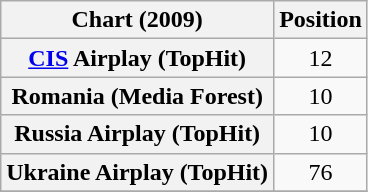<table class="wikitable sortable plainrowheaders" style="text-align:center">
<tr>
<th scope="col">Chart (2009)</th>
<th scope="col">Position</th>
</tr>
<tr>
<th scope="row"><a href='#'>CIS</a> Airplay (TopHit)</th>
<td>12</td>
</tr>
<tr>
<th scope="row">Romania (Media Forest)</th>
<td>10</td>
</tr>
<tr>
<th scope="row">Russia Airplay (TopHit)</th>
<td>10</td>
</tr>
<tr>
<th scope="row">Ukraine Airplay (TopHit)</th>
<td>76</td>
</tr>
<tr>
</tr>
</table>
